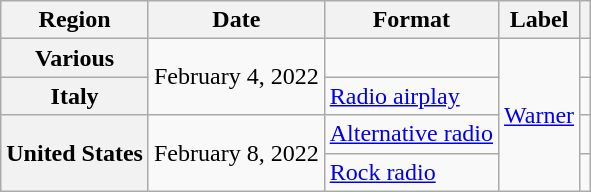<table class="wikitable plainrowheaders">
<tr>
<th scope="col">Region</th>
<th scope="col">Date</th>
<th scope="col">Format</th>
<th scope="col">Label</th>
<th scope="col"></th>
</tr>
<tr>
<th scope="row">Various</th>
<td rowspan="2">February 4, 2022</td>
<td></td>
<td rowspan="4"><a href='#'>Warner</a></td>
<td></td>
</tr>
<tr>
<th scope="row">Italy</th>
<td><a href='#'>Radio airplay</a></td>
<td></td>
</tr>
<tr>
<th scope="row" rowspan="2">United States</th>
<td rowspan="2">February 8, 2022</td>
<td><a href='#'>Alternative radio</a></td>
<td></td>
</tr>
<tr>
<td><a href='#'>Rock radio</a></td>
<td></td>
</tr>
</table>
